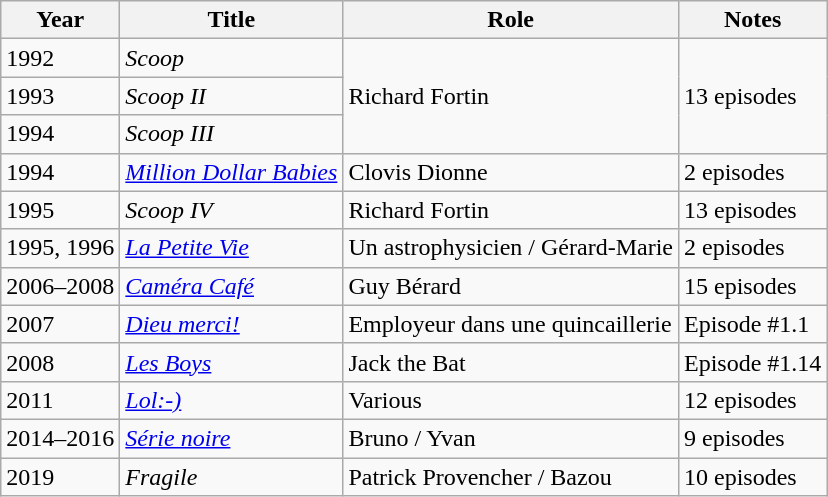<table class="wikitable sortable">
<tr>
<th>Year</th>
<th>Title</th>
<th>Role</th>
<th>Notes</th>
</tr>
<tr>
<td>1992</td>
<td><em>Scoop</em></td>
<td rowspan="3">Richard Fortin</td>
<td rowspan="3">13 episodes</td>
</tr>
<tr>
<td>1993</td>
<td><em>Scoop II</em></td>
</tr>
<tr>
<td>1994</td>
<td><em>Scoop III</em></td>
</tr>
<tr>
<td>1994</td>
<td><em><a href='#'>Million Dollar Babies</a></em></td>
<td>Clovis Dionne</td>
<td>2 episodes</td>
</tr>
<tr>
<td>1995</td>
<td><em>Scoop IV</em></td>
<td>Richard Fortin</td>
<td>13 episodes</td>
</tr>
<tr>
<td>1995, 1996</td>
<td><em><a href='#'>La Petite Vie</a></em></td>
<td>Un astrophysicien / Gérard-Marie</td>
<td>2 episodes</td>
</tr>
<tr>
<td>2006–2008</td>
<td><em><a href='#'>Caméra Café</a></em></td>
<td>Guy Bérard</td>
<td>15 episodes</td>
</tr>
<tr>
<td>2007</td>
<td><em><a href='#'>Dieu merci!</a></em></td>
<td>Employeur dans une quincaillerie</td>
<td>Episode #1.1</td>
</tr>
<tr>
<td>2008</td>
<td><em><a href='#'>Les Boys</a></em></td>
<td>Jack the Bat</td>
<td>Episode #1.14</td>
</tr>
<tr>
<td>2011</td>
<td><em><a href='#'>Lol:-)</a></em></td>
<td>Various</td>
<td>12 episodes</td>
</tr>
<tr>
<td>2014–2016</td>
<td><a href='#'><em>Série noire</em></a></td>
<td>Bruno / Yvan</td>
<td>9 episodes</td>
</tr>
<tr>
<td>2019</td>
<td><em>Fragile</em></td>
<td>Patrick Provencher / Bazou</td>
<td>10 episodes</td>
</tr>
</table>
